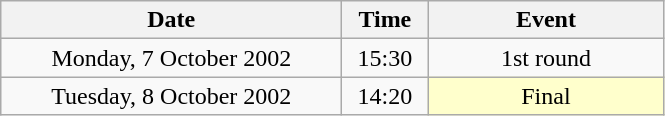<table class = "wikitable" style="text-align:center;">
<tr>
<th width=220>Date</th>
<th width=50>Time</th>
<th width=150>Event</th>
</tr>
<tr>
<td>Monday, 7 October 2002</td>
<td>15:30</td>
<td>1st round</td>
</tr>
<tr>
<td>Tuesday, 8 October 2002</td>
<td>14:20</td>
<td bgcolor=ffffcc>Final</td>
</tr>
</table>
